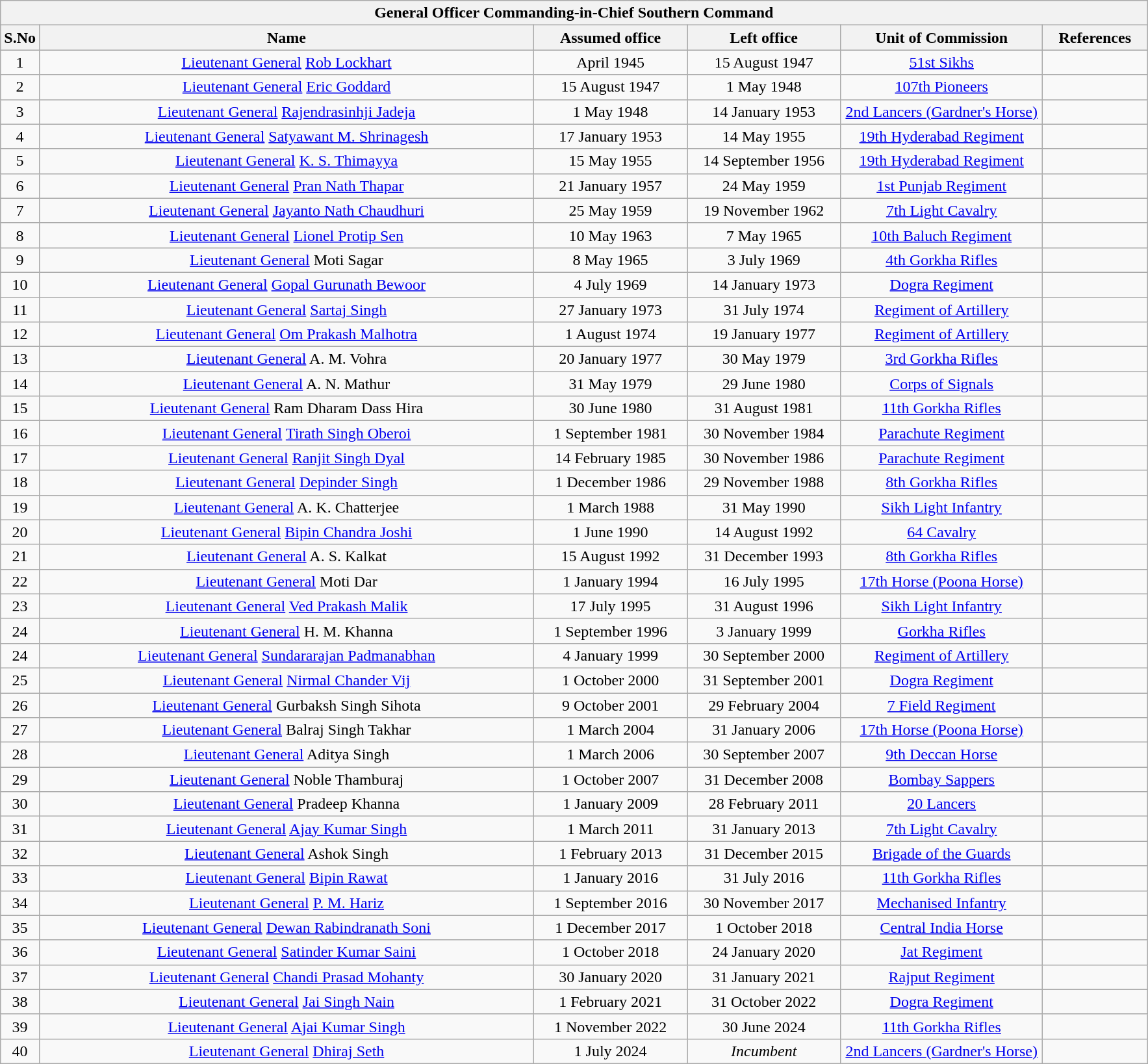<table class="wikitable sortable" style="text-align:center">
<tr>
<th colspan="6"><strong>General Officer Commanding-in-Chief Southern Command</strong></th>
</tr>
<tr style="background:#cccccc">
<th scope="col" style="width: 20px;">S.No</th>
<th scope="col" style="width: 500px;">Name</th>
<th scope="col" style="width: 150px;">Assumed office</th>
<th scope="col" style="width: 150px;">Left office</th>
<th scope="col" style="width: 200px;">Unit of Commission</th>
<th scope="col" style="width: 100px;">References</th>
</tr>
<tr>
<td>1</td>
<td><a href='#'>Lieutenant General</a> <a href='#'>Rob Lockhart</a> </td>
<td>April 1945</td>
<td>15 August 1947</td>
<td><a href='#'>51st Sikhs</a></td>
<td></td>
</tr>
<tr>
<td>2</td>
<td><a href='#'>Lieutenant General</a> <a href='#'>Eric Goddard</a> </td>
<td>15 August 1947</td>
<td>1 May 1948</td>
<td><a href='#'>107th Pioneers</a></td>
<td></td>
</tr>
<tr>
<td>3</td>
<td><a href='#'>Lieutenant General</a> <a href='#'>Rajendrasinhji Jadeja</a> </td>
<td>1 May 1948</td>
<td>14 January 1953</td>
<td><a href='#'>2nd Lancers (Gardner's Horse)</a></td>
<td></td>
</tr>
<tr>
<td>4</td>
<td><a href='#'>Lieutenant General</a> <a href='#'>Satyawant M. Shrinagesh</a></td>
<td>17 January 1953</td>
<td>14 May 1955</td>
<td><a href='#'>19th Hyderabad Regiment</a></td>
<td></td>
</tr>
<tr>
<td>5</td>
<td><a href='#'>Lieutenant General</a> <a href='#'>K. S. Thimayya</a> </td>
<td>15 May 1955</td>
<td>14 September 1956</td>
<td><a href='#'>19th Hyderabad Regiment</a></td>
<td></td>
</tr>
<tr>
<td>6</td>
<td><a href='#'>Lieutenant General</a> <a href='#'>Pran Nath Thapar</a> </td>
<td>21 January 1957</td>
<td>24 May 1959</td>
<td><a href='#'>1st Punjab Regiment</a></td>
<td></td>
</tr>
<tr>
<td>7</td>
<td><a href='#'>Lieutenant General</a> <a href='#'>Jayanto Nath Chaudhuri</a> </td>
<td>25 May 1959</td>
<td>19 November 1962</td>
<td><a href='#'>7th Light Cavalry</a></td>
<td></td>
</tr>
<tr>
<td>8</td>
<td><a href='#'>Lieutenant General</a> <a href='#'>Lionel Protip Sen</a> </td>
<td>10 May 1963</td>
<td>7 May 1965</td>
<td><a href='#'>10th Baluch Regiment</a></td>
<td></td>
</tr>
<tr>
<td>9</td>
<td><a href='#'>Lieutenant General</a> Moti Sagar </td>
<td>8 May 1965</td>
<td>3 July 1969</td>
<td><a href='#'>4th Gorkha Rifles</a></td>
<td></td>
</tr>
<tr>
<td>10</td>
<td><a href='#'>Lieutenant General</a> <a href='#'>Gopal Gurunath Bewoor</a> </td>
<td>4 July 1969</td>
<td>14 January 1973</td>
<td><a href='#'>Dogra Regiment</a></td>
<td></td>
</tr>
<tr>
<td>11</td>
<td><a href='#'>Lieutenant General</a> <a href='#'>Sartaj Singh</a> </td>
<td>27 January 1973</td>
<td>31 July 1974</td>
<td><a href='#'>Regiment of Artillery</a></td>
<td></td>
</tr>
<tr>
<td>12</td>
<td><a href='#'>Lieutenant General</a> <a href='#'>Om Prakash Malhotra</a> </td>
<td>1 August 1974</td>
<td>19 January 1977</td>
<td><a href='#'>Regiment of Artillery</a></td>
<td></td>
</tr>
<tr>
<td>13</td>
<td><a href='#'>Lieutenant General</a> A. M. Vohra </td>
<td>20 January 1977</td>
<td>30 May 1979</td>
<td><a href='#'>3rd Gorkha Rifles</a></td>
<td></td>
</tr>
<tr>
<td>14</td>
<td><a href='#'>Lieutenant General</a> A. N. Mathur </td>
<td>31 May 1979</td>
<td>29 June 1980</td>
<td><a href='#'>Corps of Signals</a></td>
<td></td>
</tr>
<tr>
<td>15</td>
<td><a href='#'>Lieutenant General</a> Ram Dharam Dass Hira </td>
<td>30 June 1980</td>
<td>31 August 1981</td>
<td><a href='#'>11th Gorkha Rifles</a></td>
<td></td>
</tr>
<tr>
<td>16</td>
<td><a href='#'>Lieutenant General</a> <a href='#'>Tirath Singh Oberoi</a> </td>
<td>1 September 1981</td>
<td>30 November 1984</td>
<td><a href='#'>Parachute Regiment</a></td>
<td></td>
</tr>
<tr>
<td>17</td>
<td><a href='#'>Lieutenant General</a> <a href='#'>Ranjit Singh Dyal</a> </td>
<td>14 February 1985</td>
<td>30 November 1986</td>
<td><a href='#'>Parachute Regiment</a></td>
<td></td>
</tr>
<tr>
<td>18</td>
<td><a href='#'>Lieutenant General</a> <a href='#'>Depinder Singh</a> </td>
<td>1 December 1986</td>
<td>29 November 1988</td>
<td><a href='#'>8th Gorkha Rifles</a></td>
<td></td>
</tr>
<tr>
<td>19</td>
<td><a href='#'>Lieutenant General</a> A. K. Chatterjee </td>
<td>1 March 1988</td>
<td>31 May 1990</td>
<td><a href='#'>Sikh Light Infantry</a></td>
<td></td>
</tr>
<tr>
<td>20</td>
<td><a href='#'>Lieutenant General</a> <a href='#'>Bipin Chandra Joshi</a> </td>
<td>1 June 1990</td>
<td>14 August 1992</td>
<td><a href='#'>64 Cavalry</a></td>
<td></td>
</tr>
<tr>
<td>21</td>
<td><a href='#'>Lieutenant General</a> A. S. Kalkat </td>
<td>15 August 1992</td>
<td>31 December 1993</td>
<td><a href='#'>8th Gorkha Rifles</a></td>
<td></td>
</tr>
<tr>
<td>22</td>
<td><a href='#'>Lieutenant General</a> Moti Dar </td>
<td>1 January 1994</td>
<td>16 July 1995</td>
<td><a href='#'>17th Horse (Poona Horse)</a></td>
<td></td>
</tr>
<tr>
<td>23</td>
<td><a href='#'>Lieutenant General</a> <a href='#'>Ved Prakash Malik</a> </td>
<td>17 July 1995</td>
<td>31 August 1996</td>
<td><a href='#'>Sikh Light Infantry</a></td>
<td></td>
</tr>
<tr>
<td>24</td>
<td><a href='#'>Lieutenant General</a> H. M. Khanna </td>
<td>1 September 1996</td>
<td>3 January 1999</td>
<td><a href='#'>Gorkha Rifles</a></td>
<td></td>
</tr>
<tr>
<td>24</td>
<td><a href='#'>Lieutenant General</a> <a href='#'>Sundararajan Padmanabhan</a> </td>
<td>4 January 1999</td>
<td>30 September 2000</td>
<td><a href='#'>Regiment of Artillery</a></td>
<td></td>
</tr>
<tr>
<td>25</td>
<td><a href='#'>Lieutenant General</a> <a href='#'>Nirmal Chander Vij</a> </td>
<td>1 October 2000</td>
<td>31 September 2001</td>
<td><a href='#'>Dogra Regiment</a></td>
<td></td>
</tr>
<tr>
<td>26</td>
<td><a href='#'>Lieutenant General</a> Gurbaksh Singh Sihota </td>
<td>9 October 2001</td>
<td>29 February 2004</td>
<td><a href='#'>7 Field Regiment</a></td>
<td></td>
</tr>
<tr>
<td>27</td>
<td><a href='#'>Lieutenant General</a> Balraj Singh Takhar </td>
<td>1 March 2004</td>
<td>31 January 2006</td>
<td><a href='#'>17th Horse (Poona Horse)</a></td>
<td></td>
</tr>
<tr>
<td>28</td>
<td><a href='#'>Lieutenant General</a> Aditya Singh </td>
<td>1 March 2006</td>
<td>30 September 2007</td>
<td><a href='#'>9th Deccan Horse</a></td>
<td></td>
</tr>
<tr>
<td>29</td>
<td><a href='#'>Lieutenant General</a> Noble Thamburaj </td>
<td>1 October 2007</td>
<td>31 December 2008</td>
<td><a href='#'>Bombay Sappers</a></td>
<td></td>
</tr>
<tr>
<td>30</td>
<td><a href='#'>Lieutenant General</a> Pradeep Khanna </td>
<td>1 January 2009</td>
<td>28 February 2011</td>
<td><a href='#'>20 Lancers</a></td>
<td></td>
</tr>
<tr>
<td>31</td>
<td><a href='#'>Lieutenant General</a> <a href='#'>Ajay Kumar Singh</a> </td>
<td>1 March 2011</td>
<td>31 January 2013</td>
<td><a href='#'>7th Light Cavalry</a></td>
<td></td>
</tr>
<tr>
<td>32</td>
<td><a href='#'>Lieutenant General</a> Ashok Singh </td>
<td>1 February 2013</td>
<td>31 December 2015</td>
<td><a href='#'>Brigade of the Guards</a></td>
<td></td>
</tr>
<tr>
<td>33</td>
<td><a href='#'>Lieutenant General</a> <a href='#'>Bipin Rawat</a> </td>
<td>1 January 2016</td>
<td>31 July 2016</td>
<td><a href='#'>11th Gorkha Rifles</a></td>
<td></td>
</tr>
<tr>
<td>34</td>
<td><a href='#'>Lieutenant General</a> <a href='#'>P. M. Hariz</a> </td>
<td>1 September 2016</td>
<td>30 November 2017</td>
<td><a href='#'>Mechanised Infantry</a></td>
<td></td>
</tr>
<tr>
<td>35</td>
<td><a href='#'>Lieutenant General</a> <a href='#'>Dewan Rabindranath Soni</a> </td>
<td>1 December 2017</td>
<td>1 October 2018</td>
<td><a href='#'>Central India Horse</a></td>
<td></td>
</tr>
<tr>
<td>36</td>
<td><a href='#'>Lieutenant General</a> <a href='#'>Satinder Kumar Saini</a> </td>
<td>1 October 2018</td>
<td>24 January 2020</td>
<td><a href='#'>Jat Regiment</a></td>
<td></td>
</tr>
<tr>
<td>37</td>
<td><a href='#'>Lieutenant General</a> <a href='#'>Chandi Prasad Mohanty</a> </td>
<td>30 January 2020</td>
<td>31 January 2021</td>
<td><a href='#'>Rajput Regiment</a></td>
<td></td>
</tr>
<tr>
<td>38</td>
<td><a href='#'>Lieutenant General</a> <a href='#'>Jai Singh Nain</a> </td>
<td>1 February 2021</td>
<td>31 October 2022</td>
<td><a href='#'>Dogra Regiment</a></td>
<td></td>
</tr>
<tr>
<td>39</td>
<td><a href='#'>Lieutenant General</a> <a href='#'>Ajai Kumar Singh</a> </td>
<td>1 November 2022</td>
<td>30 June 2024</td>
<td><a href='#'>11th Gorkha Rifles</a></td>
<td></td>
</tr>
<tr>
<td>40</td>
<td><a href='#'>Lieutenant General</a> <a href='#'>Dhiraj Seth</a> </td>
<td>1 July 2024</td>
<td><em>Incumbent</em></td>
<td><a href='#'>2nd Lancers (Gardner's Horse)</a></td>
<td></td>
</tr>
</table>
